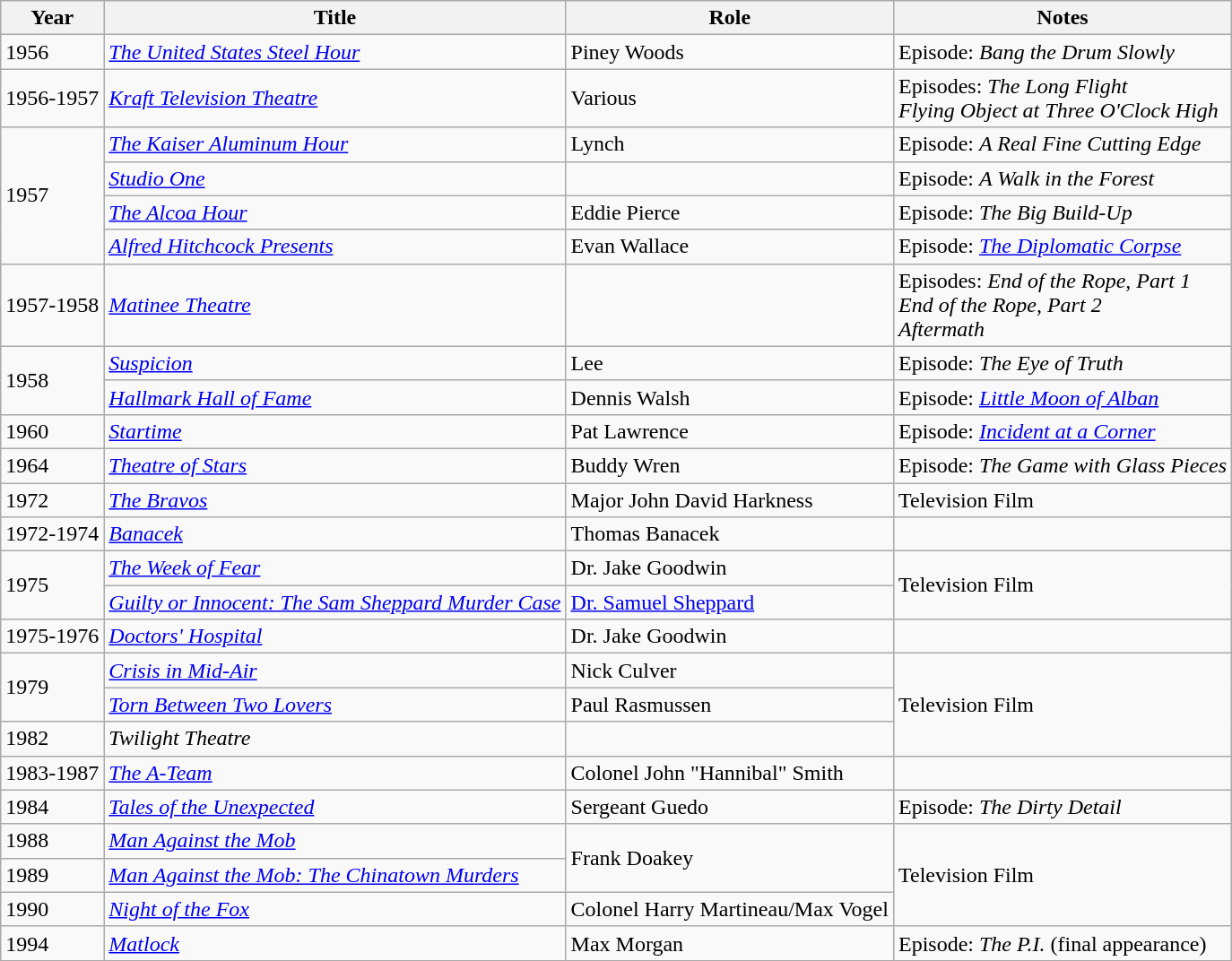<table class="wikitable">
<tr>
<th>Year</th>
<th>Title</th>
<th>Role</th>
<th>Notes</th>
</tr>
<tr>
<td>1956</td>
<td><em><a href='#'>The United States Steel Hour</a></em></td>
<td>Piney Woods</td>
<td>Episode: <em>Bang the Drum Slowly</em></td>
</tr>
<tr>
<td>1956-1957</td>
<td><em><a href='#'>Kraft Television Theatre</a></em></td>
<td>Various</td>
<td>Episodes: <em>The Long Flight</em><br><em>Flying Object at Three O'Clock High</em></td>
</tr>
<tr>
<td rowspan="4">1957</td>
<td><em><a href='#'>The Kaiser Aluminum Hour</a></em></td>
<td>Lynch</td>
<td>Episode: <em>A Real Fine Cutting Edge</em></td>
</tr>
<tr>
<td><em><a href='#'>Studio One</a></em></td>
<td></td>
<td>Episode: <em>A Walk in the Forest</em></td>
</tr>
<tr>
<td><em><a href='#'>The Alcoa Hour</a></em></td>
<td>Eddie Pierce</td>
<td>Episode: <em>The Big Build-Up</em></td>
</tr>
<tr>
<td><em><a href='#'>Alfred Hitchcock Presents</a></em></td>
<td>Evan Wallace</td>
<td>Episode: <em><a href='#'>The Diplomatic Corpse</a></em></td>
</tr>
<tr>
<td>1957-1958</td>
<td><em><a href='#'>Matinee Theatre</a></em></td>
<td></td>
<td>Episodes: <em>End of the Rope, Part 1</em><br><em>End of the Rope, Part 2</em><br><em>Aftermath</em></td>
</tr>
<tr>
<td rowspan="2">1958</td>
<td><em><a href='#'>Suspicion</a></em></td>
<td>Lee</td>
<td>Episode: <em>The Eye of Truth</em></td>
</tr>
<tr>
<td><em><a href='#'>Hallmark Hall of Fame</a></em></td>
<td>Dennis Walsh</td>
<td>Episode: <em><a href='#'>Little Moon of Alban</a></em></td>
</tr>
<tr>
<td>1960</td>
<td><em><a href='#'>Startime</a></em></td>
<td>Pat Lawrence</td>
<td>Episode: <em><a href='#'>Incident at a Corner</a></em></td>
</tr>
<tr>
<td>1964</td>
<td><em><a href='#'>Theatre of Stars</a></em></td>
<td>Buddy Wren</td>
<td>Episode: <em>The Game with Glass Pieces</em></td>
</tr>
<tr>
<td>1972</td>
<td><em><a href='#'>The Bravos</a></em></td>
<td>Major John David Harkness</td>
<td>Television Film</td>
</tr>
<tr>
<td>1972-1974</td>
<td><em><a href='#'>Banacek</a></em></td>
<td>Thomas Banacek</td>
<td></td>
</tr>
<tr>
<td rowspan="2">1975</td>
<td><em><a href='#'>The Week of Fear</a></em></td>
<td>Dr. Jake Goodwin</td>
<td rowspan="2">Television Film</td>
</tr>
<tr>
<td><em><a href='#'>Guilty or Innocent: The Sam Sheppard Murder Case</a></em></td>
<td><a href='#'>Dr. Samuel Sheppard</a></td>
</tr>
<tr>
<td>1975-1976</td>
<td><em><a href='#'>Doctors' Hospital</a></em></td>
<td>Dr. Jake Goodwin</td>
<td></td>
</tr>
<tr>
<td rowspan="2">1979</td>
<td><em><a href='#'>Crisis in Mid-Air</a></em></td>
<td>Nick Culver</td>
<td rowspan="3">Television Film</td>
</tr>
<tr>
<td><em><a href='#'>Torn Between Two Lovers</a></em></td>
<td>Paul Rasmussen</td>
</tr>
<tr>
<td>1982</td>
<td><em>Twilight Theatre</em></td>
<td></td>
</tr>
<tr>
<td>1983-1987</td>
<td><em><a href='#'>The A-Team</a></em></td>
<td>Colonel John "Hannibal" Smith</td>
<td></td>
</tr>
<tr>
<td>1984</td>
<td><em><a href='#'>Tales of the Unexpected</a></em></td>
<td>Sergeant Guedo</td>
<td>Episode: <em>The Dirty Detail</em></td>
</tr>
<tr>
<td>1988</td>
<td><em><a href='#'>Man Against the Mob</a></em></td>
<td rowspan="2">Frank Doakey</td>
<td rowspan="3">Television Film</td>
</tr>
<tr>
<td>1989</td>
<td><em><a href='#'>Man Against the Mob: The Chinatown Murders</a></em></td>
</tr>
<tr>
<td>1990</td>
<td><em><a href='#'>Night of the Fox</a></em></td>
<td>Colonel Harry Martineau/Max Vogel</td>
</tr>
<tr>
<td>1994</td>
<td><em><a href='#'>Matlock</a></em></td>
<td>Max Morgan</td>
<td>Episode: <em>The P.I.</em> (final appearance)</td>
</tr>
</table>
